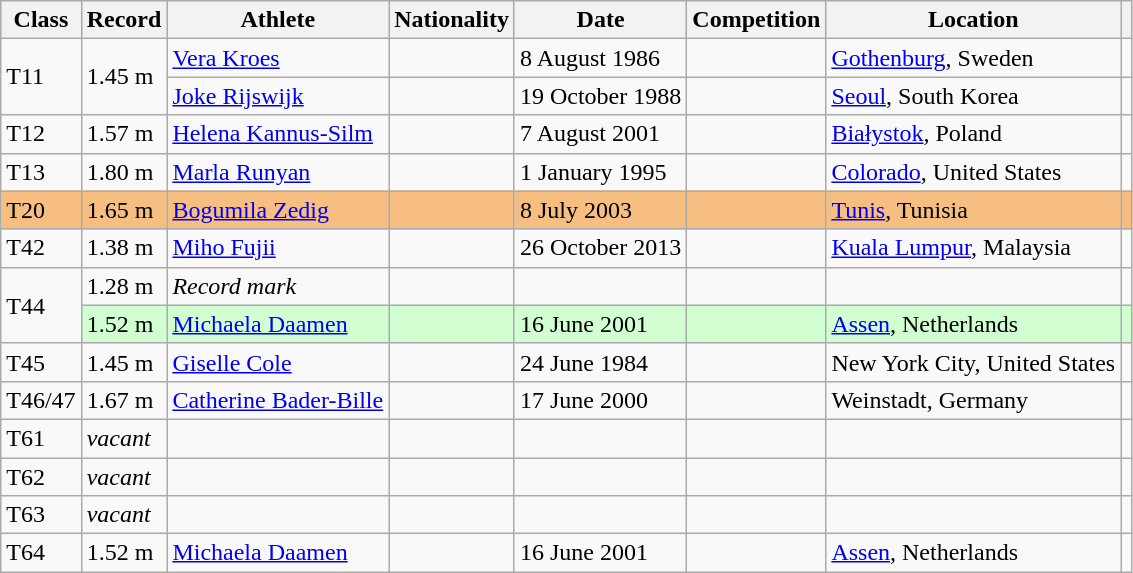<table class="wikitable">
<tr>
<th>Class</th>
<th>Record</th>
<th>Athlete</th>
<th>Nationality</th>
<th>Date</th>
<th>Competition</th>
<th>Location</th>
<th></th>
</tr>
<tr>
<td rowspan="2">T11</td>
<td rowspan="2">1.45 m</td>
<td><a href='#'>Vera Kroes</a></td>
<td></td>
<td>8 August 1986</td>
<td></td>
<td><a href='#'>Gothenburg</a>, Sweden</td>
<td></td>
</tr>
<tr>
<td><a href='#'>Joke Rijswijk</a></td>
<td></td>
<td>19 October 1988</td>
<td></td>
<td><a href='#'>Seoul</a>, South Korea</td>
<td></td>
</tr>
<tr>
<td>T12</td>
<td>1.57 m</td>
<td><a href='#'>Helena Kannus-Silm</a></td>
<td></td>
<td>7 August 2001</td>
<td></td>
<td><a href='#'>Białystok</a>, Poland</td>
<td></td>
</tr>
<tr>
<td>T13</td>
<td>1.80 m</td>
<td><a href='#'>Marla Runyan</a></td>
<td></td>
<td>1 January 1995</td>
<td></td>
<td><a href='#'>Colorado</a>, United States</td>
<td></td>
</tr>
<tr bgcolor=#F7BE81>
<td>T20</td>
<td>1.65 m</td>
<td><a href='#'>Bogumila Zedig</a></td>
<td></td>
<td>8 July 2003</td>
<td></td>
<td><a href='#'>Tunis</a>, Tunisia</td>
<td></td>
</tr>
<tr>
<td>T42</td>
<td>1.38 m</td>
<td><a href='#'>Miho Fujii</a></td>
<td></td>
<td>26 October 2013</td>
<td></td>
<td><a href='#'>Kuala Lumpur</a>, Malaysia</td>
<td></td>
</tr>
<tr>
<td rowspan=2>T44</td>
<td>1.28 m</td>
<td><em>Record mark</em></td>
<td></td>
<td></td>
<td></td>
<td></td>
<td></td>
</tr>
<tr bgcolor=#D2FFD2>
<td>1.52 m</td>
<td><a href='#'>Michaela Daamen</a></td>
<td></td>
<td>16 June 2001</td>
<td></td>
<td><a href='#'>Assen</a>, Netherlands</td>
<td></td>
</tr>
<tr>
<td>T45</td>
<td>1.45 m</td>
<td><a href='#'>Giselle Cole</a></td>
<td></td>
<td>24 June 1984</td>
<td></td>
<td>New York City, United States</td>
<td></td>
</tr>
<tr>
<td>T46/47</td>
<td>1.67 m</td>
<td><a href='#'>Catherine Bader-Bille</a></td>
<td></td>
<td>17 June 2000</td>
<td></td>
<td>Weinstadt, Germany</td>
<td></td>
</tr>
<tr>
<td>T61</td>
<td><em>vacant</em></td>
<td></td>
<td></td>
<td></td>
<td></td>
<td></td>
<td></td>
</tr>
<tr>
<td>T62</td>
<td><em>vacant</em></td>
<td></td>
<td></td>
<td></td>
<td></td>
<td></td>
<td></td>
</tr>
<tr>
<td>T63</td>
<td><em>vacant</em></td>
<td></td>
<td></td>
<td></td>
<td></td>
<td></td>
<td></td>
</tr>
<tr>
<td>T64</td>
<td>1.52 m</td>
<td><a href='#'>Michaela Daamen</a></td>
<td></td>
<td>16 June 2001</td>
<td></td>
<td><a href='#'>Assen</a>, Netherlands</td>
<td></td>
</tr>
</table>
